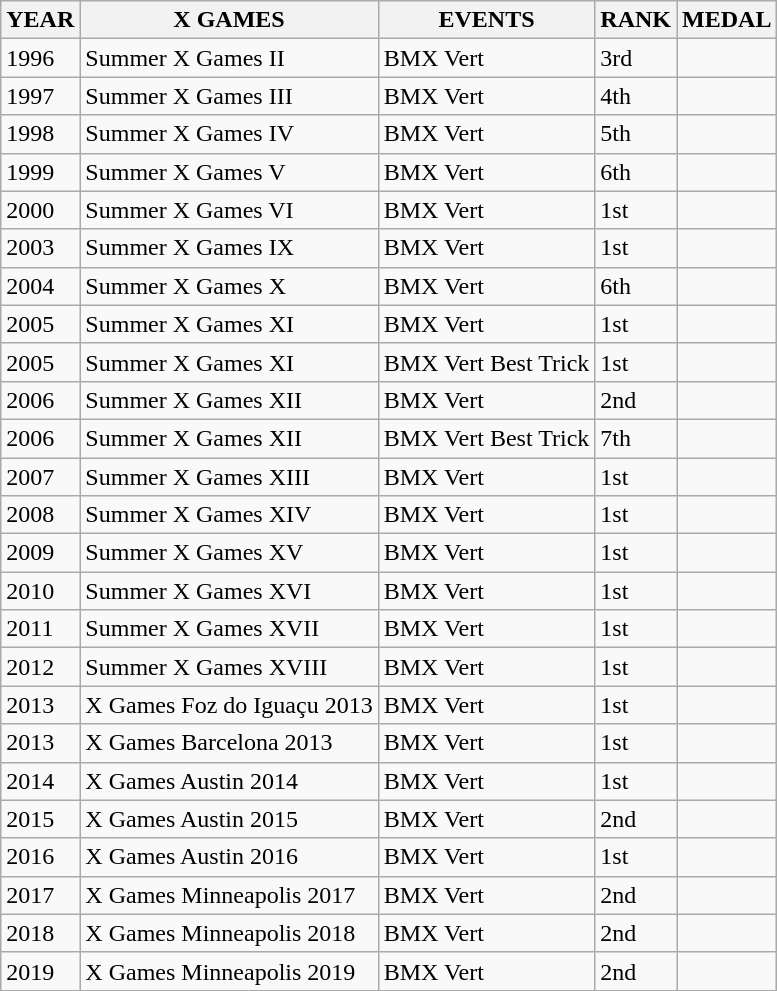<table class="wikitable">
<tr>
<th>YEAR</th>
<th>X GAMES</th>
<th>EVENTS</th>
<th>RANK</th>
<th>MEDAL</th>
</tr>
<tr>
<td>1996</td>
<td>Summer X Games II</td>
<td>BMX Vert</td>
<td>3rd</td>
<td></td>
</tr>
<tr>
<td>1997</td>
<td>Summer X Games III</td>
<td>BMX Vert</td>
<td>4th</td>
<td></td>
</tr>
<tr>
<td>1998</td>
<td>Summer X Games IV</td>
<td>BMX Vert</td>
<td>5th</td>
<td></td>
</tr>
<tr>
<td>1999</td>
<td>Summer X Games V</td>
<td>BMX Vert</td>
<td>6th</td>
<td></td>
</tr>
<tr>
<td>2000</td>
<td>Summer X Games VI</td>
<td>BMX Vert</td>
<td>1st</td>
<td></td>
</tr>
<tr>
<td>2003</td>
<td>Summer X Games IX</td>
<td>BMX Vert</td>
<td>1st</td>
<td></td>
</tr>
<tr>
<td>2004</td>
<td>Summer X Games X</td>
<td>BMX Vert</td>
<td>6th</td>
<td></td>
</tr>
<tr>
<td>2005</td>
<td>Summer X Games XI</td>
<td>BMX Vert</td>
<td>1st</td>
<td></td>
</tr>
<tr>
<td>2005</td>
<td>Summer X Games XI</td>
<td>BMX Vert Best Trick</td>
<td>1st</td>
<td></td>
</tr>
<tr>
<td>2006</td>
<td>Summer X Games XII</td>
<td>BMX Vert</td>
<td>2nd</td>
<td></td>
</tr>
<tr>
<td>2006</td>
<td>Summer X Games XII</td>
<td>BMX Vert Best Trick</td>
<td>7th</td>
<td></td>
</tr>
<tr>
<td>2007</td>
<td>Summer X Games XIII</td>
<td>BMX Vert</td>
<td>1st</td>
<td></td>
</tr>
<tr>
<td>2008</td>
<td>Summer X Games XIV</td>
<td>BMX Vert</td>
<td>1st</td>
<td></td>
</tr>
<tr>
<td>2009</td>
<td>Summer X Games XV</td>
<td>BMX Vert</td>
<td>1st</td>
<td></td>
</tr>
<tr>
<td>2010</td>
<td>Summer X Games XVI</td>
<td>BMX Vert</td>
<td>1st</td>
<td></td>
</tr>
<tr>
<td>2011</td>
<td>Summer X Games XVII</td>
<td>BMX Vert</td>
<td>1st</td>
<td></td>
</tr>
<tr>
<td>2012</td>
<td>Summer X Games XVIII</td>
<td>BMX Vert</td>
<td>1st</td>
<td></td>
</tr>
<tr>
<td>2013</td>
<td>X Games Foz do Iguaçu 2013</td>
<td>BMX Vert</td>
<td>1st</td>
<td></td>
</tr>
<tr>
<td>2013</td>
<td>X Games Barcelona 2013</td>
<td>BMX Vert</td>
<td>1st</td>
<td></td>
</tr>
<tr>
<td>2014</td>
<td>X Games Austin 2014</td>
<td>BMX Vert</td>
<td>1st</td>
<td></td>
</tr>
<tr>
<td>2015</td>
<td>X Games Austin 2015</td>
<td>BMX Vert</td>
<td>2nd</td>
<td></td>
</tr>
<tr>
<td>2016</td>
<td>X Games Austin 2016</td>
<td>BMX Vert</td>
<td>1st</td>
<td></td>
</tr>
<tr>
<td>2017</td>
<td>X Games Minneapolis 2017</td>
<td>BMX Vert</td>
<td>2nd</td>
<td></td>
</tr>
<tr>
<td>2018</td>
<td>X Games Minneapolis 2018</td>
<td>BMX Vert</td>
<td>2nd</td>
<td></td>
</tr>
<tr>
<td>2019</td>
<td>X Games Minneapolis 2019</td>
<td>BMX Vert</td>
<td>2nd</td>
<td></td>
</tr>
</table>
